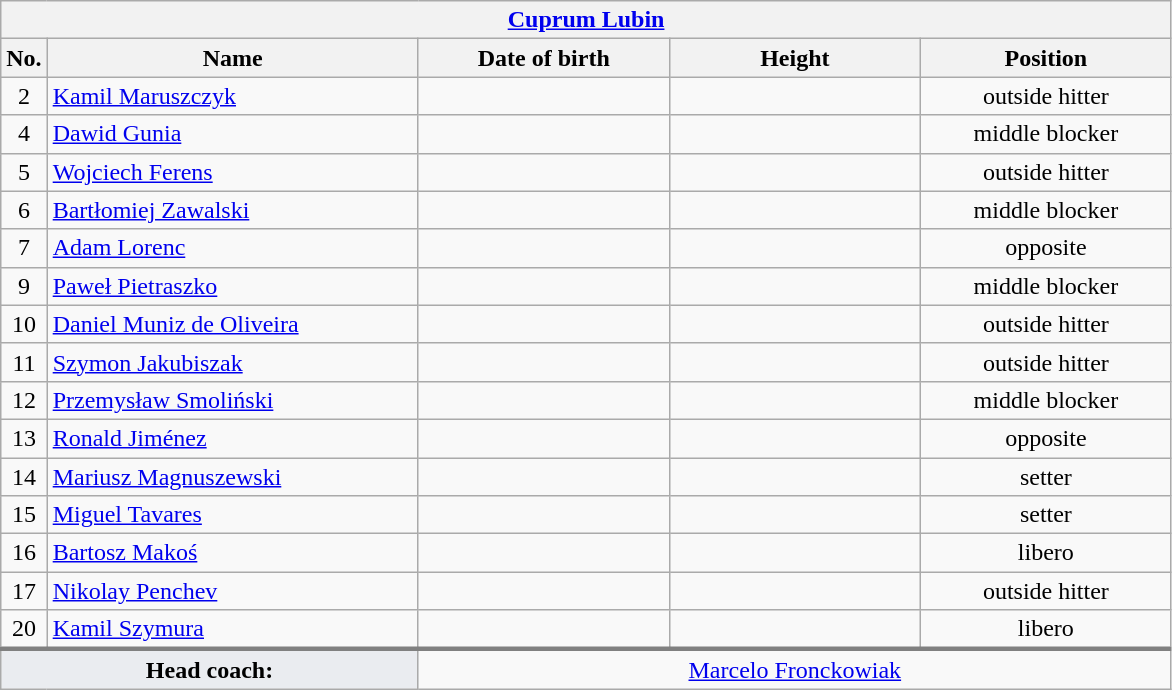<table class="wikitable collapsible collapsed" style="font-size:100%; text-align:center">
<tr>
<th colspan=5 style="width:30em"><a href='#'>Cuprum Lubin</a></th>
</tr>
<tr>
<th>No.</th>
<th style="width:15em">Name</th>
<th style="width:10em">Date of birth</th>
<th style="width:10em">Height</th>
<th style="width:10em">Position</th>
</tr>
<tr>
<td>2</td>
<td align=left> <a href='#'>Kamil Maruszczyk</a></td>
<td align=right></td>
<td></td>
<td>outside hitter</td>
</tr>
<tr>
<td>4</td>
<td align=left> <a href='#'>Dawid Gunia</a></td>
<td align=right></td>
<td></td>
<td>middle blocker</td>
</tr>
<tr>
<td>5</td>
<td align=left> <a href='#'>Wojciech Ferens</a></td>
<td align=right></td>
<td></td>
<td>outside hitter</td>
</tr>
<tr>
<td>6</td>
<td align=left> <a href='#'>Bartłomiej Zawalski</a></td>
<td align=right></td>
<td></td>
<td>middle blocker</td>
</tr>
<tr>
<td>7</td>
<td align=left> <a href='#'>Adam Lorenc</a></td>
<td align=right></td>
<td></td>
<td>opposite</td>
</tr>
<tr>
<td>9</td>
<td align=left> <a href='#'>Paweł Pietraszko</a></td>
<td align=right></td>
<td></td>
<td>middle blocker</td>
</tr>
<tr>
<td>10</td>
<td align=left> <a href='#'>Daniel Muniz de Oliveira</a></td>
<td align=right></td>
<td></td>
<td>outside hitter</td>
</tr>
<tr>
<td>11</td>
<td align=left> <a href='#'>Szymon Jakubiszak</a></td>
<td align=right></td>
<td></td>
<td>outside hitter</td>
</tr>
<tr>
<td>12</td>
<td align=left> <a href='#'>Przemysław Smoliński</a></td>
<td align=right></td>
<td></td>
<td>middle blocker</td>
</tr>
<tr>
<td>13</td>
<td align=left> <a href='#'>Ronald Jiménez</a></td>
<td align=right></td>
<td></td>
<td>opposite</td>
</tr>
<tr>
<td>14</td>
<td align=left> <a href='#'>Mariusz Magnuszewski</a></td>
<td align=right></td>
<td></td>
<td>setter</td>
</tr>
<tr>
<td>15</td>
<td align=left> <a href='#'>Miguel Tavares</a></td>
<td align=right></td>
<td></td>
<td>setter</td>
</tr>
<tr>
<td>16</td>
<td align=left> <a href='#'>Bartosz Makoś</a></td>
<td align=right></td>
<td></td>
<td>libero</td>
</tr>
<tr>
<td>17</td>
<td align=left> <a href='#'>Nikolay Penchev</a></td>
<td align=right></td>
<td></td>
<td>outside hitter</td>
</tr>
<tr>
<td>20</td>
<td align=left> <a href='#'>Kamil Szymura</a></td>
<td align=right></td>
<td></td>
<td>libero</td>
</tr>
<tr style="border-top: 3px solid grey">
<td colspan=2 style="background:#EAECF0"><strong>Head coach:</strong></td>
<td colspan=3> <a href='#'>Marcelo Fronckowiak</a></td>
</tr>
</table>
